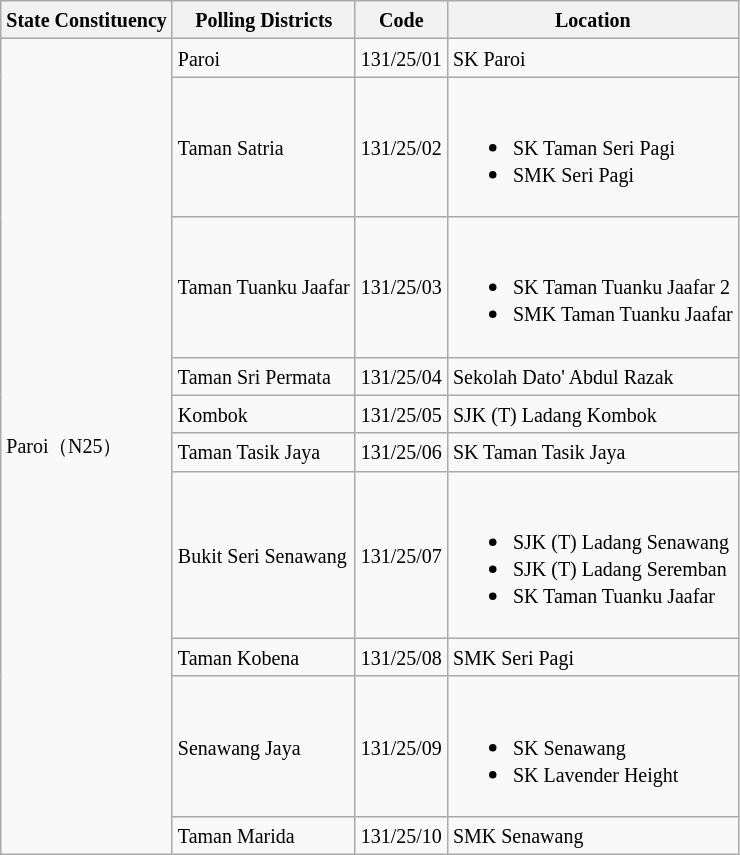<table class="wikitable sortable mw-collapsible">
<tr>
<th><small>State Constituency</small></th>
<th><small>Polling Districts</small></th>
<th><small>Code</small></th>
<th><small>Location</small></th>
</tr>
<tr>
<td rowspan="10"><small>Paroi（N25）</small></td>
<td><small>Paroi</small></td>
<td><small>131/25/01</small></td>
<td><small>SK Paroi</small></td>
</tr>
<tr>
<td><small>Taman Satria</small></td>
<td><small>131/25/02</small></td>
<td><br><ul><li><small>SK Taman Seri Pagi</small></li><li><small>SMK Seri Pagi</small></li></ul></td>
</tr>
<tr>
<td><small>Taman Tuanku Jaafar</small></td>
<td><small>131/25/03</small></td>
<td><br><ul><li><small>SK Taman Tuanku Jaafar 2</small></li><li><small>SMK Taman Tuanku Jaafar</small></li></ul></td>
</tr>
<tr>
<td><small>Taman Sri Permata</small></td>
<td><small>131/25/04</small></td>
<td><small>Sekolah Dato' Abdul Razak</small></td>
</tr>
<tr>
<td><small>Kombok</small></td>
<td><small>131/25/05</small></td>
<td><small>SJK (T) Ladang Kombok</small></td>
</tr>
<tr>
<td><small>Taman Tasik Jaya</small></td>
<td><small>131/25/06</small></td>
<td><small>SK Taman Tasik Jaya</small></td>
</tr>
<tr>
<td><small>Bukit Seri Senawang</small></td>
<td><small>131/25/07</small></td>
<td><br><ul><li><small>SJK (T) Ladang Senawang</small></li><li><small>SJK (T) Ladang Seremban</small></li><li><small>SK Taman Tuanku Jaafar</small></li></ul></td>
</tr>
<tr>
<td><small>Taman Kobena</small></td>
<td><small>131/25/08</small></td>
<td><small>SMK Seri Pagi</small></td>
</tr>
<tr>
<td><small>Senawang Jaya</small></td>
<td><small>131/25/09</small></td>
<td><br><ul><li><small>SK Senawang</small></li><li><small>SK Lavender Height</small></li></ul></td>
</tr>
<tr>
<td><small>Taman Marida</small></td>
<td><small>131/25/10</small></td>
<td><small>SMK Senawang</small></td>
</tr>
</table>
